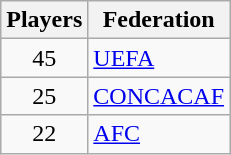<table class="wikitable">
<tr>
<th>Players</th>
<th>Federation</th>
</tr>
<tr>
<td align="center">45</td>
<td><a href='#'>UEFA</a></td>
</tr>
<tr>
<td align="center">25</td>
<td><a href='#'>CONCACAF</a></td>
</tr>
<tr>
<td align="center">22</td>
<td><a href='#'>AFC</a></td>
</tr>
</table>
